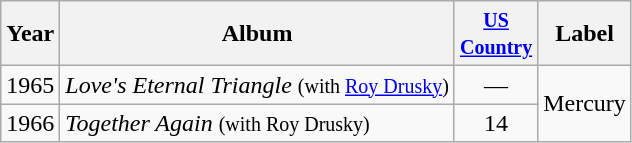<table class="wikitable">
<tr>
<th>Year</th>
<th>Album</th>
<th><small><a href='#'>US<br>Country</a></small></th>
<th>Label</th>
</tr>
<tr>
<td>1965</td>
<td><em>Love's Eternal Triangle</em> <small>(with <a href='#'>Roy Drusky</a>)</small></td>
<td style="text-align:center;">—</td>
<td rowspan="2">Mercury</td>
</tr>
<tr>
<td>1966</td>
<td><em>Together Again</em> <small>(with Roy Drusky)</small></td>
<td style="text-align:center;">14</td>
</tr>
</table>
